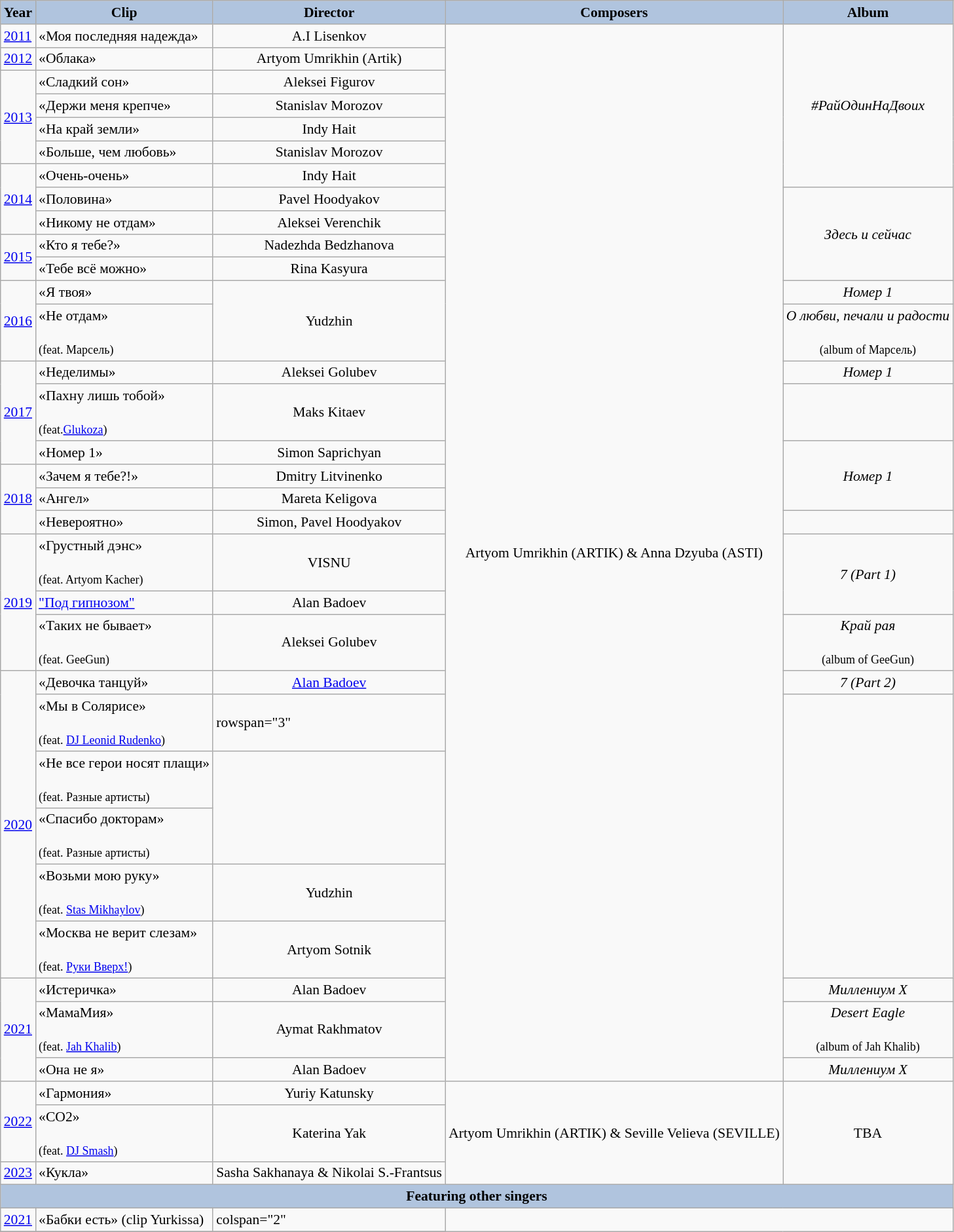<table class="wikitable" style="font-size: 90%;">
<tr>
<th style="background:#B0C4DE;">Year</th>
<th style="background:#B0C4DE;">Clip</th>
<th style="background:#B0C4DE;">Director</th>
<th style="background:#B0C4DE;">Composers</th>
<th style="background:#B0C4DE;">Album</th>
</tr>
<tr>
<td><a href='#'>2011</a></td>
<td>«Моя последняя надежда»</td>
<td style="text-align: center;">A.I Lisenkov</td>
<td rowspan="31" style="text-align: center;">Artyom Umrikhin (ARTIK) & Anna Dzyuba (ASTI)</td>
<td rowspan="7" style="text-align: center;"><em>#РайОдинНаДвоих</em></td>
</tr>
<tr>
<td rowspan="1"><a href='#'>2012</a></td>
<td>«Облака»</td>
<td rowspan="1" style="text-align: center;">Artyom Umrikhin (Artik)</td>
</tr>
<tr>
<td rowspan="4"><a href='#'>2013</a></td>
<td>«Сладкий сон»</td>
<td style="text-align: center;">Aleksei Figurov</td>
</tr>
<tr>
<td>«Держи меня крепче»</td>
<td style="text-align: center;">Stanislav Morozov</td>
</tr>
<tr>
<td>«На край земли»</td>
<td style="text-align: center;">Indy Hait</td>
</tr>
<tr>
<td>«Больше, чем любовь»</td>
<td style="text-align: center;">Stanislav Morozov</td>
</tr>
<tr>
<td rowspan="3"><a href='#'>2014</a></td>
<td>«Очень-очень»</td>
<td style="text-align: center;">Indy Hait</td>
</tr>
<tr>
<td>«Половина»</td>
<td style="text-align: center;">Pavel Hoodyakov</td>
<td rowspan="4" style="text-align: center;"><em>Здесь и сейчаc</em></td>
</tr>
<tr>
<td>«Никому не отдам»</td>
<td style="text-align: center;">Aleksei Verenchik</td>
</tr>
<tr>
<td rowspan="2"><a href='#'>2015</a></td>
<td>«Кто я тебе?»</td>
<td style="text-align: center;">Nadezhda Bedzhanova</td>
</tr>
<tr>
<td>«Тебе всё можно»</td>
<td style="text-align: center;">Rina Kasyura</td>
</tr>
<tr>
<td rowspan="2"><a href='#'>2016</a></td>
<td>«Я твоя»</td>
<td rowspan="2" style="text-align: center;">Yudzhin</td>
<td style="text-align: center;"><em>Номер 1</em></td>
</tr>
<tr>
<td>«Не отдам»<br><br><small>(feat. Марсель)</small></td>
<td style="text-align: center;"><em>О любви, печали и радости</em><br><br><small>(album of Марсель)</small></td>
</tr>
<tr>
<td rowspan="3"><a href='#'>2017</a></td>
<td>«Неделимы»</td>
<td style="text-align: center;">Aleksei Golubev</td>
<td style="text-align: center;"><em>Номер 1</em></td>
</tr>
<tr>
<td>«Пахну лишь тобой»<br><br><small>(feat.<a href='#'>Glukoza</a>)</small></td>
<td style="text-align: center;">Maks Kitaev</td>
<td></td>
</tr>
<tr>
<td>«Номер 1»</td>
<td style="text-align: center;">Simon Saprichyan</td>
<td rowspan="3" style="text-align: center;"><em>Номер 1</em></td>
</tr>
<tr>
<td rowspan="3"><a href='#'>2018</a></td>
<td>«Зачем я тебе?!»</td>
<td style="text-align: center;">Dmitry Litvinenko</td>
</tr>
<tr>
<td>«Ангел»</td>
<td style="text-align: center;">Mareta Keligova</td>
</tr>
<tr>
<td>«Невероятно»</td>
<td style="text-align: center;">Simon, Pavel Hoodyakov</td>
<td></td>
</tr>
<tr>
<td rowspan="3"><a href='#'>2019</a></td>
<td>«Грустный дэнс»<br><br><small>(feat. Artyom Kacher)</small></td>
<td style="text-align: center;">VISNU</td>
<td rowspan="2" style="text-align: center;"><em>7 (Part 1)</em></td>
</tr>
<tr>
<td><a href='#'>"Под гипнозом"</a></td>
<td style="text-align: center;">Alan Badoev</td>
</tr>
<tr>
<td>«Таких не бывает»<br><br><small>(feat. GeeGun)</small></td>
<td style="text-align: center;">Aleksei Golubev</td>
<td style="text-align: center;"><em>Край рая</em><br><br><small>(album of GeeGun)</small></td>
</tr>
<tr>
<td rowspan="6"><a href='#'>2020</a></td>
<td>«Девочка танцуй»</td>
<td style="text-align: center;"><a href='#'>Alan Badoev</a></td>
<td rowspan="1" style="text-align: center;"><em>7 (Part 2)</em></td>
</tr>
<tr>
<td>«Мы в Солярисе»<br><br><small> (feat. <a href='#'>DJ Leonid Rudenko</a>)</small></td>
<td>rowspan="3" </td>
</tr>
<tr>
<td>«Не все герои носят плащи» <br><br><small> (feat. Разные артисты)</small></td>
</tr>
<tr>
<td>«Спасибо докторам»<br><br><small>(feat. Разные артисты) </small></td>
</tr>
<tr>
<td>«Возьми мою руку»<br><br><small> (feat. <a href='#'>Stas Mikhaylov</a>)</small></td>
<td style="text-align: center;">Yudzhin</td>
</tr>
<tr>
<td>«Москва не верит слезам»<br><br><small>(feat. <a href='#'>Руки Вверх!</a>)</small></td>
<td style="text-align: center;">Artyom Sotnik</td>
</tr>
<tr>
<td rowspan="3"><a href='#'>2021</a></td>
<td>«Истеричка»</td>
<td style="text-align: center;">Alan Badoev</td>
<td style="text-align: center;"><em>Миллениум Х</em></td>
</tr>
<tr>
<td>«МамаМия»<br><br><small> (feat. <a href='#'>Jah Khalib</a>)</small></td>
<td style="text-align: center;">Aymat Rakhmatov</td>
<td style="text-align: center;"><em>Desert Eagle</em><br><br><small>(album of Jah Khalib)</small></td>
</tr>
<tr>
<td>«Она не я»</td>
<td style="text-align: center;">Alan Badoev</td>
<td style="text-align: center;"><em>Миллениум Х</em></td>
</tr>
<tr>
<td rowspan="2"><a href='#'>2022</a></td>
<td>«Гармония»</td>
<td style="text-align: center;">Yuriy Katunsky</td>
<td rowspan="3" style="text-align: center;">Artyom Umrikhin (ARTIK) & Seville Velieva (SEVILLE)</td>
<td rowspan="3" style="text-align: center;">TBA</td>
</tr>
<tr>
<td>«CO2»<br><br><small>(feat. <a href='#'>DJ Smash</a>)</small></td>
<td style="text-align: center;">Katerina Yak</td>
</tr>
<tr>
<td><a href='#'>2023</a></td>
<td>«Кукла»</td>
<td>Sasha Sakhanaya & Nikolai S.-Frantsus</td>
</tr>
<tr>
<th colspan="5" style="background:#B0C4DE;">Featuring other singers</th>
</tr>
<tr>
<td><a href='#'>2021</a></td>
<td>«Бабки есть» (clip Yurkissa)</td>
<td>colspan="2" </td>
</tr>
<tr>
</tr>
</table>
